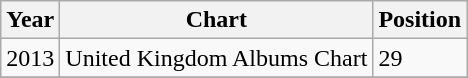<table class="wikitable">
<tr>
<th>Year</th>
<th>Chart</th>
<th>Position</th>
</tr>
<tr>
<td>2013</td>
<td>United Kingdom Albums Chart</td>
<td>29</td>
</tr>
<tr>
</tr>
</table>
